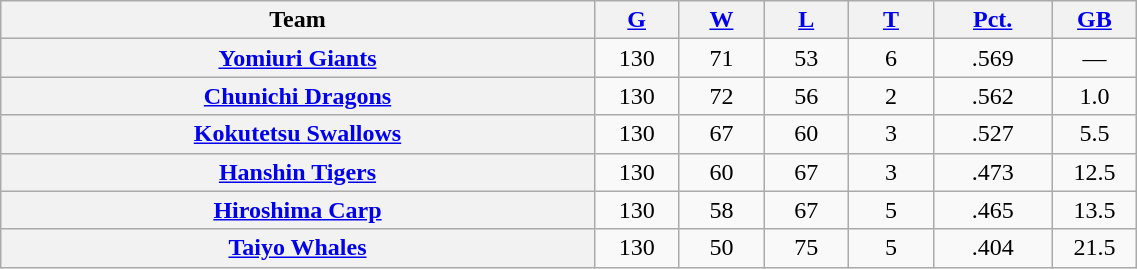<table class="wikitable plainrowheaders" width="60%" style="text-align:center;">
<tr>
<th scope="col" width="35%">Team</th>
<th scope="col" width="5%"><a href='#'>G</a></th>
<th scope="col" width="5%"><a href='#'>W</a></th>
<th scope="col" width="5%"><a href='#'>L</a></th>
<th scope="col" width="5%"><a href='#'>T</a></th>
<th scope="col" width="7%"><a href='#'>Pct.</a></th>
<th scope="col" width="5%"><a href='#'>GB</a></th>
</tr>
<tr>
<th scope="row" style="text-align:center;"><a href='#'>Yomiuri Giants</a></th>
<td>130</td>
<td>71</td>
<td>53</td>
<td>6</td>
<td>.569</td>
<td>—</td>
</tr>
<tr>
<th scope="row" style="text-align:center;"><a href='#'>Chunichi Dragons</a></th>
<td>130</td>
<td>72</td>
<td>56</td>
<td>2</td>
<td>.562</td>
<td>1.0</td>
</tr>
<tr>
<th scope="row" style="text-align:center;"><a href='#'>Kokutetsu Swallows</a></th>
<td>130</td>
<td>67</td>
<td>60</td>
<td>3</td>
<td>.527</td>
<td>5.5</td>
</tr>
<tr>
<th scope="row" style="text-align:center;"><a href='#'>Hanshin Tigers</a></th>
<td>130</td>
<td>60</td>
<td>67</td>
<td>3</td>
<td>.473</td>
<td>12.5</td>
</tr>
<tr>
<th scope="row" style="text-align:center;"><a href='#'>Hiroshima Carp</a></th>
<td>130</td>
<td>58</td>
<td>67</td>
<td>5</td>
<td>.465</td>
<td>13.5</td>
</tr>
<tr>
<th scope="row" style="text-align:center;"><a href='#'>Taiyo Whales</a></th>
<td>130</td>
<td>50</td>
<td>75</td>
<td>5</td>
<td>.404</td>
<td>21.5</td>
</tr>
</table>
